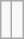<table class=wikitable>
<tr align=center>
<td><br></td>
<td><br></td>
</tr>
</table>
